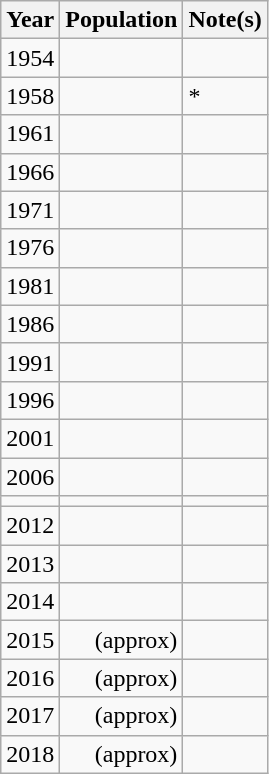<table class="wikitable">
<tr>
<th>Year</th>
<th>Population</th>
<th>Note(s)</th>
</tr>
<tr>
<td>1954</td>
<td align=right></td>
<td></td>
</tr>
<tr>
<td>1958</td>
<td align=right></td>
<td>*</td>
</tr>
<tr>
<td>1961</td>
<td align=right></td>
<td></td>
</tr>
<tr>
<td>1966</td>
<td align=right></td>
<td></td>
</tr>
<tr>
<td>1971</td>
<td align=right></td>
<td></td>
</tr>
<tr>
<td>1976</td>
<td align=right></td>
<td></td>
</tr>
<tr>
<td>1981</td>
<td align=right></td>
<td></td>
</tr>
<tr>
<td>1986</td>
<td align=right></td>
<td></td>
</tr>
<tr>
<td>1991</td>
<td align=right></td>
<td></td>
</tr>
<tr>
<td>1996</td>
<td align=right></td>
<td></td>
</tr>
<tr>
<td>2001</td>
<td align=right></td>
<td></td>
</tr>
<tr>
<td>2006</td>
<td align=right></td>
<td></td>
</tr>
<tr>
<td></td>
<td align=right></td>
<td></td>
</tr>
<tr>
<td>2012</td>
<td align=right></td>
<td></td>
</tr>
<tr>
<td>2013</td>
<td align=right></td>
<td></td>
</tr>
<tr>
<td>2014</td>
<td align=right></td>
<td></td>
</tr>
<tr>
<td>2015</td>
<td align=right> (approx)</td>
<td></td>
</tr>
<tr>
<td>2016</td>
<td align=right> (approx)</td>
<td></td>
</tr>
<tr>
<td>2017</td>
<td align=right> (approx)</td>
<td></td>
</tr>
<tr>
<td>2018</td>
<td align=right> (approx)</td>
<td></td>
</tr>
</table>
